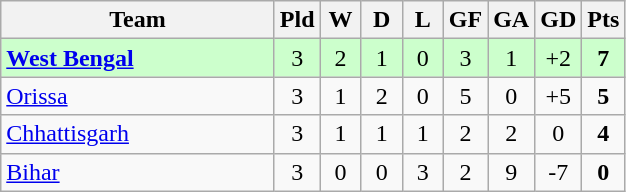<table class="wikitable" style="text-align: center;">
<tr>
<th width="175">Team</th>
<th width="20">Pld</th>
<th width="20">W</th>
<th width="20">D</th>
<th width="20">L</th>
<th width="20">GF</th>
<th width="20">GA</th>
<th width="20">GD</th>
<th width="20">Pts</th>
</tr>
<tr bgcolor=#ccffcc>
<td align=left><strong><a href='#'>West Bengal</a></strong></td>
<td>3</td>
<td>2</td>
<td>1</td>
<td>0</td>
<td>3</td>
<td>1</td>
<td>+2</td>
<td><strong>7</strong></td>
</tr>
<tr>
<td align=left><a href='#'>Orissa</a></td>
<td>3</td>
<td>1</td>
<td>2</td>
<td>0</td>
<td>5</td>
<td>0</td>
<td>+5</td>
<td><strong>5</strong></td>
</tr>
<tr>
<td align=left><a href='#'>Chhattisgarh</a></td>
<td>3</td>
<td>1</td>
<td>1</td>
<td>1</td>
<td>2</td>
<td>2</td>
<td>0</td>
<td><strong>4</strong></td>
</tr>
<tr>
<td align=left><a href='#'>Bihar</a></td>
<td>3</td>
<td>0</td>
<td>0</td>
<td>3</td>
<td>2</td>
<td>9</td>
<td>-7</td>
<td><strong>0</strong></td>
</tr>
</table>
